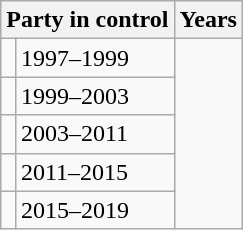<table class="wikitable">
<tr>
<th colspan="2">Party in control</th>
<th>Years</th>
</tr>
<tr>
<td></td>
<td>1997–1999</td>
</tr>
<tr>
<td></td>
<td>1999–2003</td>
</tr>
<tr>
<td></td>
<td>2003–2011</td>
</tr>
<tr>
<td></td>
<td>2011–2015</td>
</tr>
<tr>
<td></td>
<td>2015–2019</td>
</tr>
</table>
